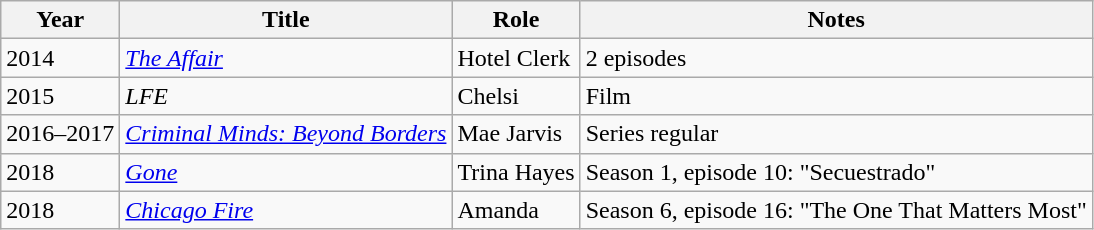<table class="wikitable sortable" >
<tr>
<th>Year</th>
<th>Title</th>
<th>Role</th>
<th class="unsortable">Notes</th>
</tr>
<tr>
<td>2014</td>
<td><em><a href='#'>The Affair</a></em></td>
<td>Hotel Clerk</td>
<td>2 episodes</td>
</tr>
<tr>
<td>2015</td>
<td><em>LFE</em></td>
<td>Chelsi</td>
<td>Film</td>
</tr>
<tr>
<td>2016–2017</td>
<td><em><a href='#'>Criminal Minds: Beyond Borders</a></em></td>
<td>Mae Jarvis</td>
<td>Series regular</td>
</tr>
<tr>
<td>2018</td>
<td><em><a href='#'>Gone</a></em></td>
<td>Trina Hayes</td>
<td>Season 1, episode 10: "Secuestrado"</td>
</tr>
<tr>
<td>2018</td>
<td><em><a href='#'>Chicago Fire</a></em></td>
<td>Amanda</td>
<td>Season 6, episode 16: "The One That Matters Most"</td>
</tr>
</table>
